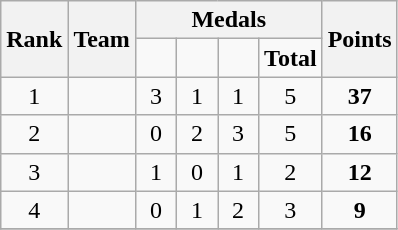<table class="wikitable">
<tr>
<th rowspan=2>Rank</th>
<th rowspan=2>Team</th>
<th colspan=4>Medals</th>
<th rowspan=2>Points</th>
</tr>
<tr>
<td width=20px align=center></td>
<td width=20px align=center></td>
<td width=20px align=center></td>
<td align=center><strong>Total</strong></td>
</tr>
<tr>
<td align=center>1</td>
<td></td>
<td align=center>3</td>
<td align=center>1</td>
<td align=center>1</td>
<td align=center>5</td>
<td align=center><strong>37</strong></td>
</tr>
<tr>
<td align=center>2</td>
<td></td>
<td align=center>0</td>
<td align=center>2</td>
<td align=center>3</td>
<td align=center>5</td>
<td align=center><strong>16</strong></td>
</tr>
<tr>
<td align=center>3</td>
<td></td>
<td align=center>1</td>
<td align=center>0</td>
<td align=center>1</td>
<td align=center>2</td>
<td align=center><strong>12</strong></td>
</tr>
<tr>
<td align=center>4</td>
<td></td>
<td align=center>0</td>
<td align=center>1</td>
<td align=center>2</td>
<td align=center>3</td>
<td align=center><strong>9</strong></td>
</tr>
<tr>
</tr>
</table>
